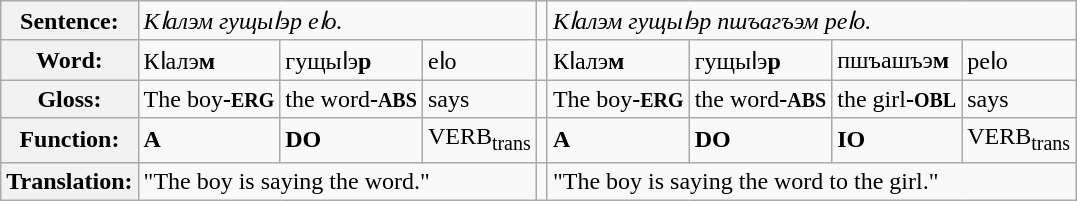<table class="wikitable">
<tr>
<th>Sentence:</th>
<td colspan="3"><em>Кӏалэм гущыӏэр еӏо.</em></td>
<td></td>
<td colspan="4"><em>Кӏалэм гущыӏэр пшъагъэм реӏо.</em></td>
</tr>
<tr>
<th>Word:</th>
<td>Кӏалэ<span><strong>м</strong></span></td>
<td>гущыӏэ<span><strong>р</strong></span></td>
<td>еӏо</td>
<td></td>
<td>Кӏалэ<span><strong>м</strong></span></td>
<td>гущыӏэ<span><strong>р</strong></span></td>
<td>пшъашъэ<span><strong>м</strong></span></td>
<td>реӏо</td>
</tr>
<tr>
<th>Gloss:</th>
<td>The boy<span><strong>-<small>ERG</small></strong></span></td>
<td>the word<span><strong>-<small>ABS</small></strong></span></td>
<td>says</td>
<td></td>
<td>The boy<span><strong>-<small>ERG</small></strong></span></td>
<td>the word<span><strong>-<small>ABS</small></strong></span></td>
<td>the girl<span><strong>-<small>OBL</small></strong></span></td>
<td>says</td>
</tr>
<tr>
<th>Function:</th>
<td><span><strong>A</strong></span></td>
<td><span><strong>DO</strong></span></td>
<td>VERB<sub>trans</sub></td>
<td></td>
<td><span><strong>A</strong></span></td>
<td><span><strong>DO</strong></span></td>
<td><span><strong>IO</strong></span></td>
<td>VERB<sub>trans</sub></td>
</tr>
<tr>
<th>Translation:</th>
<td colspan="3">"The boy is saying the word."</td>
<td></td>
<td colspan="4">"The boy is saying the word to the girl."</td>
</tr>
</table>
